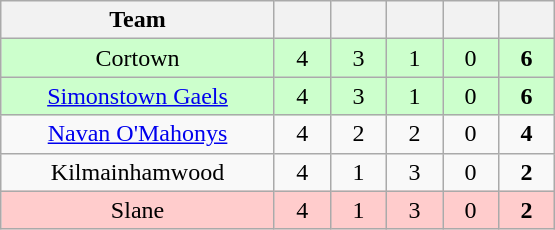<table class="wikitable" style="text-align:center">
<tr>
<th width="175">Team</th>
<th width="30"></th>
<th width="30"></th>
<th width="30"></th>
<th width="30"></th>
<th width="30"></th>
</tr>
<tr style="background:#cfc;">
<td>Cortown</td>
<td>4</td>
<td>3</td>
<td>1</td>
<td>0</td>
<td><strong>6</strong></td>
</tr>
<tr style="background:#cfc;">
<td><a href='#'>Simonstown Gaels</a></td>
<td>4</td>
<td>3</td>
<td>1</td>
<td>0</td>
<td><strong>6</strong></td>
</tr>
<tr>
<td><a href='#'>Navan O'Mahonys</a></td>
<td>4</td>
<td>2</td>
<td>2</td>
<td>0</td>
<td><strong>4</strong></td>
</tr>
<tr>
<td>Kilmainhamwood</td>
<td>4</td>
<td>1</td>
<td>3</td>
<td>0</td>
<td><strong>2</strong></td>
</tr>
<tr style="background:#fcc;">
<td>Slane</td>
<td>4</td>
<td>1</td>
<td>3</td>
<td>0</td>
<td><strong>2</strong></td>
</tr>
</table>
